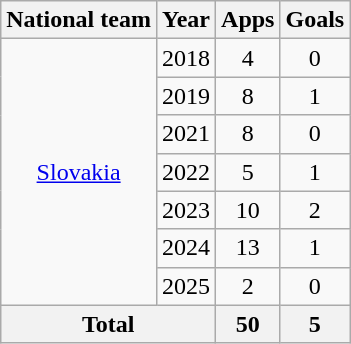<table class="wikitable" style="text-align:center">
<tr>
<th>National team</th>
<th>Year</th>
<th>Apps</th>
<th>Goals</th>
</tr>
<tr>
<td rowspan="7"><a href='#'>Slovakia</a></td>
<td>2018</td>
<td>4</td>
<td>0</td>
</tr>
<tr>
<td>2019</td>
<td>8</td>
<td>1</td>
</tr>
<tr>
<td>2021</td>
<td>8</td>
<td>0</td>
</tr>
<tr>
<td>2022</td>
<td>5</td>
<td>1</td>
</tr>
<tr>
<td>2023</td>
<td>10</td>
<td>2</td>
</tr>
<tr>
<td>2024</td>
<td>13</td>
<td>1</td>
</tr>
<tr>
<td>2025</td>
<td>2</td>
<td>0</td>
</tr>
<tr>
<th colspan="2">Total</th>
<th>50</th>
<th>5</th>
</tr>
</table>
